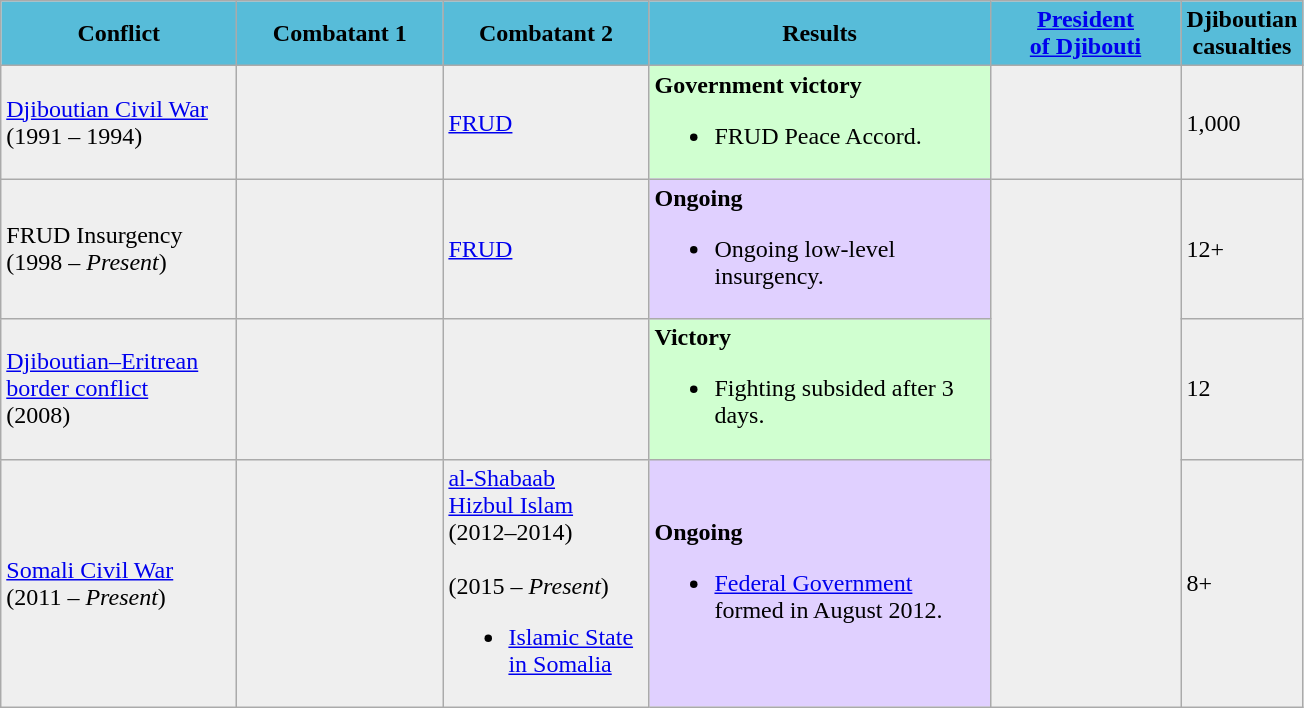<table class="wikitable">
<tr>
<th style="background:#57BCD9" rowspan="1" width=150px><span>Conflict</span></th>
<th style="background:#57BCD9" rowspan="1" width=130px><span>Combatant 1</span></th>
<th style="background:#57BCD9" rowspan="1" width=130px><span>Combatant 2</span></th>
<th style="background:#57BCD9" rowspan="1" width=220px><span>Results</span></th>
<th style="background:#57BCD9" rowspan="1" width=120px><span><a href='#'>President<br>of Djibouti</a></span></th>
<th style="background:#57BCD9" rowspan="1" width=><span>Djiboutian<br>casualties</span></th>
</tr>
<tr>
<td style="background:#efefef"><a href='#'>Djiboutian Civil War</a><br>(1991 – 1994)</td>
<td style="background:#efefef"></td>
<td style="background:#efefef"> <a href='#'>FRUD</a></td>
<td style="background:#D0FFD0""><strong>Government victory</strong><br><ul><li>FRUD Peace Accord.</li></ul></td>
<td style="background:#efefef"></td>
<td style="background:#efefef">1,000</td>
</tr>
<tr>
<td style="background:#efefef">FRUD Insurgency<br>(1998 – <em>Present</em>)</td>
<td style="background:#efefef"></td>
<td style="background:#efefef"> <a href='#'>FRUD</a></td>
<td style="background:#E0D0FF"><strong>Ongoing</strong><br><ul><li>Ongoing low-level insurgency.</li></ul></td>
<td style="background:#efefef" rowspan=3></td>
<td style="background:#efefef">12+</td>
</tr>
<tr>
<td style="background:#efefef"><a href='#'>Djiboutian–Eritrean border conflict</a><br>(2008)</td>
<td style="background:#efefef"></td>
<td style="background:#efefef"></td>
<td style="background:#D0FFD0"><strong>Victory</strong><br><ul><li>Fighting subsided after 3 days.</li></ul></td>
<td style="background:#efefef">12</td>
</tr>
<tr>
<td style="background:#efefef"><a href='#'>Somali Civil War</a><br>(2011 – <em>Present</em>)</td>
<td style="background:#efefef"><br></td>
<td style="background:#efefef"> <a href='#'>al-Shabaab</a><br> <a href='#'>Hizbul Islam</a><br>(2012–2014)<br><strong></strong><br>(2015 – <em>Present</em>)<ul><li><a href='#'>Islamic State in Somalia</a></li></ul></td>
<td style="background:#E0D0FF"><strong>Ongoing</strong><br><ul><li><a href='#'>Federal Government</a> formed in August 2012.</li></ul></td>
<td style="background:#efefef">8+</td>
</tr>
</table>
